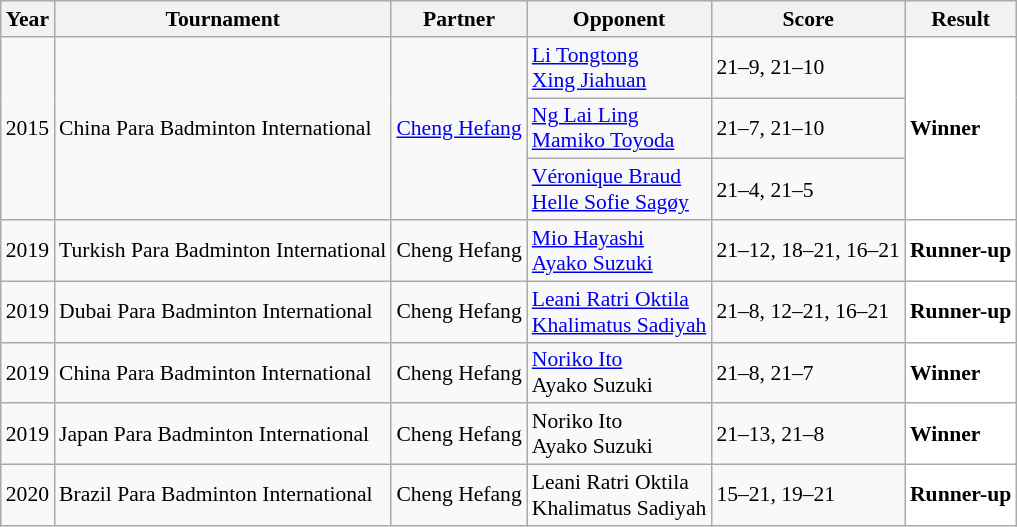<table class="sortable wikitable" style="font-size: 90%;">
<tr>
<th>Year</th>
<th>Tournament</th>
<th>Partner</th>
<th>Opponent</th>
<th>Score</th>
<th>Result</th>
</tr>
<tr>
<td rowspan="3" align="center">2015</td>
<td rowspan="3" align="left">China Para Badminton International</td>
<td rowspan="3"> <a href='#'>Cheng Hefang</a></td>
<td align="left"> <a href='#'>Li Tongtong</a><br> <a href='#'>Xing Jiahuan</a></td>
<td align="left">21–9, 21–10</td>
<td rowspan="3" style="text-align:left; background:white"> <strong>Winner</strong></td>
</tr>
<tr>
<td align="left"> <a href='#'>Ng Lai Ling</a><br> <a href='#'>Mamiko Toyoda</a></td>
<td align="left">21–7, 21–10</td>
</tr>
<tr>
<td align="left"> <a href='#'>Véronique Braud</a><br> <a href='#'>Helle Sofie Sagøy</a></td>
<td align="left">21–4, 21–5</td>
</tr>
<tr>
<td align="center">2019</td>
<td align="left">Turkish Para Badminton International</td>
<td> Cheng Hefang</td>
<td align="left"> <a href='#'>Mio Hayashi</a><br> <a href='#'>Ayako Suzuki</a></td>
<td align="left">21–12, 18–21, 16–21</td>
<td style="text-align:left; background:white"> <strong>Runner-up</strong></td>
</tr>
<tr>
<td align="center">2019</td>
<td align="left">Dubai Para Badminton International</td>
<td> Cheng Hefang</td>
<td align="left"> <a href='#'>Leani Ratri Oktila</a><br> <a href='#'>Khalimatus Sadiyah</a></td>
<td align="left">21–8, 12–21, 16–21</td>
<td style="text-align:left; background:white"> <strong>Runner-up</strong></td>
</tr>
<tr>
<td align="center">2019</td>
<td align="left">China Para Badminton International</td>
<td> Cheng Hefang</td>
<td align="left"> <a href='#'>Noriko Ito</a><br> Ayako Suzuki</td>
<td align="left">21–8, 21–7</td>
<td style="text-align:left; background:white"> <strong>Winner</strong></td>
</tr>
<tr>
<td align="center">2019</td>
<td align="left">Japan Para Badminton International</td>
<td> Cheng Hefang</td>
<td align="left"> Noriko Ito<br> Ayako Suzuki</td>
<td align="left">21–13, 21–8</td>
<td style="text-align:left; background:white"> <strong>Winner</strong></td>
</tr>
<tr>
<td align="center">2020</td>
<td align="left">Brazil Para Badminton International</td>
<td> Cheng Hefang</td>
<td align="left"> Leani Ratri Oktila<br> Khalimatus Sadiyah</td>
<td align="left">15–21, 19–21</td>
<td style="text-align:left; background:white"> <strong>Runner-up</strong></td>
</tr>
</table>
